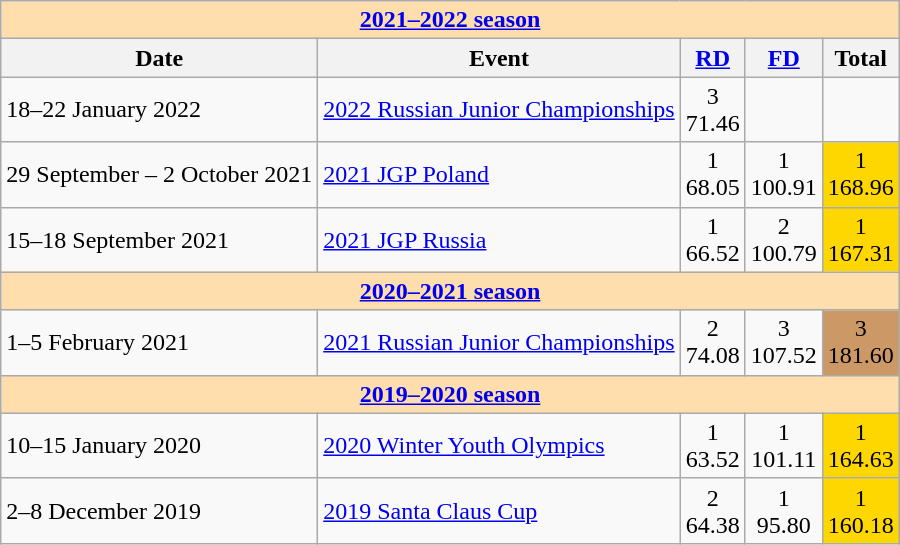<table class="wikitable">
<tr>
<td colspan="5" style="background-color: #ffdead; " align="center"><a href='#'><strong>2021–2022 season</strong></a></td>
</tr>
<tr>
<th>Date</th>
<th>Event</th>
<th><a href='#'>RD</a></th>
<th><a href='#'>FD</a></th>
<th>Total</th>
</tr>
<tr>
<td>18–22 January 2022</td>
<td><a href='#'>2022 Russian Junior Championships</a></td>
<td align=center>3 <br> 71.46</td>
<td align=center></td>
<td align=center></td>
</tr>
<tr>
<td>29 September – 2 October 2021</td>
<td><a href='#'>2021 JGP Poland</a></td>
<td align=center>1 <br> 68.05</td>
<td align=center>1 <br> 100.91</td>
<td align=center bgcolor=gold>1 <br> 168.96</td>
</tr>
<tr>
<td>15–18 September 2021</td>
<td><a href='#'>2021 JGP Russia</a></td>
<td align=center>1 <br> 66.52</td>
<td align=center>2 <br> 100.79</td>
<td align=center bgcolor=gold>1 <br> 167.31</td>
</tr>
<tr>
<td colspan="5" style="background-color: #ffdead; " align="center"><a href='#'><strong>2020–2021 season</strong></a></td>
</tr>
<tr>
<td>1–5 February 2021</td>
<td><a href='#'>2021 Russian Junior Championships</a></td>
<td align=center>2 <br> 74.08</td>
<td align=center>3 <br> 107.52</td>
<td align=center bgcolor=cc9966>3 <br> 181.60</td>
</tr>
<tr>
<td colspan="5" style="background-color: #ffdead; " align="center"><a href='#'><strong>2019–2020 season</strong></a></td>
</tr>
<tr>
<td>10–15 January 2020</td>
<td><a href='#'>2020 Winter Youth Olympics</a></td>
<td align=center>1 <br> 63.52</td>
<td align=center>1 <br> 101.11</td>
<td align=center bgcolor=gold>1 <br> 164.63</td>
</tr>
<tr>
<td>2–8 December 2019</td>
<td><a href='#'>2019 Santa Claus Cup</a></td>
<td align=center>2 <br> 64.38</td>
<td align=center>1 <br> 95.80</td>
<td align=center bgcolor=gold>1 <br> 160.18</td>
</tr>
</table>
